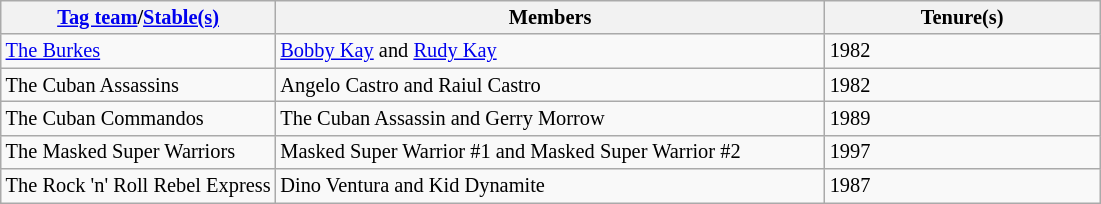<table style="font-size: 85%; text-align: left;" class="wikitable">
<tr>
<th width="25%"><a href='#'>Tag team</a>/<a href='#'>Stable(s)</a></th>
<th width="50%">Members</th>
<th width="25%">Tenure(s)</th>
</tr>
<tr>
<td><a href='#'>The Burkes</a></td>
<td><a href='#'>Bobby Kay</a> and <a href='#'>Rudy Kay</a></td>
<td>1982</td>
</tr>
<tr>
<td>The Cuban Assassins</td>
<td>Angelo Castro and Raiul Castro</td>
<td>1982</td>
</tr>
<tr>
<td>The Cuban Commandos</td>
<td>The Cuban Assassin and Gerry Morrow</td>
<td>1989</td>
</tr>
<tr>
<td>The Masked Super Warriors</td>
<td>Masked Super Warrior #1 and Masked Super Warrior #2</td>
<td>1997</td>
</tr>
<tr>
<td>The Rock 'n' Roll Rebel Express</td>
<td>Dino Ventura and Kid Dynamite</td>
<td>1987</td>
</tr>
</table>
